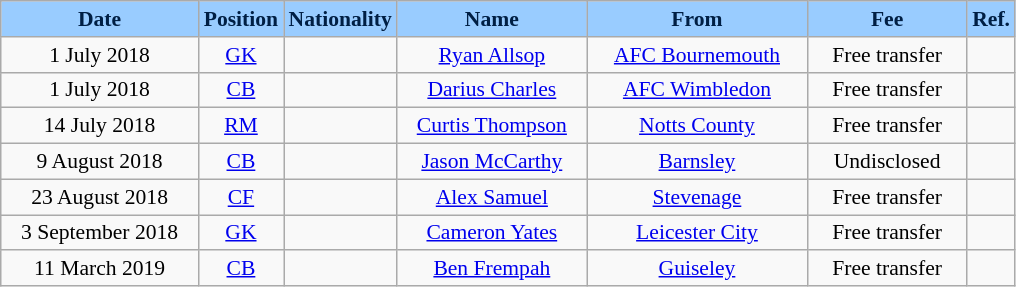<table class="wikitable"  style="text-align:center; font-size:90%; ">
<tr>
<th style="background:#99CCFF; color:#001F44; width:125px;">Date</th>
<th style="background:#99CCFF; color:#001F44; width:50px;">Position</th>
<th style="background:#99CCFF; color:#001F44; width:50px;">Nationality</th>
<th style="background:#99CCFF; color:#001F44; width:120px;">Name</th>
<th style="background:#99CCFF; color:#001F44; width:140px;">From</th>
<th style="background:#99CCFF; color:#001F44; width:100px;">Fee</th>
<th style="background:#99CCFF; color:#001F44; width:25px;">Ref.</th>
</tr>
<tr>
<td>1 July 2018</td>
<td><a href='#'>GK</a></td>
<td></td>
<td><a href='#'>Ryan Allsop</a></td>
<td><a href='#'>AFC Bournemouth</a></td>
<td>Free transfer</td>
<td></td>
</tr>
<tr>
<td>1 July 2018</td>
<td><a href='#'>CB</a></td>
<td></td>
<td><a href='#'>Darius Charles</a></td>
<td><a href='#'>AFC Wimbledon</a></td>
<td>Free transfer</td>
<td></td>
</tr>
<tr>
<td>14 July 2018</td>
<td><a href='#'>RM</a></td>
<td></td>
<td><a href='#'>Curtis Thompson</a></td>
<td><a href='#'>Notts County</a></td>
<td>Free transfer</td>
<td></td>
</tr>
<tr>
<td>9 August 2018</td>
<td><a href='#'>CB</a></td>
<td></td>
<td><a href='#'>Jason McCarthy</a></td>
<td><a href='#'>Barnsley</a></td>
<td>Undisclosed</td>
<td></td>
</tr>
<tr>
<td>23 August 2018</td>
<td><a href='#'>CF</a></td>
<td></td>
<td><a href='#'>Alex Samuel</a></td>
<td><a href='#'>Stevenage</a></td>
<td>Free transfer</td>
<td></td>
</tr>
<tr>
<td>3 September 2018</td>
<td><a href='#'>GK</a></td>
<td></td>
<td><a href='#'>Cameron Yates</a></td>
<td><a href='#'>Leicester City</a></td>
<td>Free transfer</td>
<td></td>
</tr>
<tr>
<td>11 March 2019</td>
<td><a href='#'>CB</a></td>
<td></td>
<td><a href='#'>Ben Frempah</a></td>
<td><a href='#'>Guiseley</a></td>
<td>Free transfer</td>
<td></td>
</tr>
</table>
